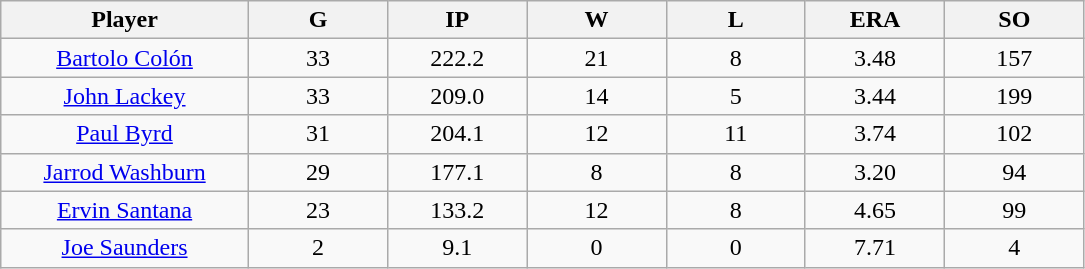<table class="wikitable sortable">
<tr>
<th bgcolor="#DDDDFF" width="16%">Player</th>
<th bgcolor="#DDDDFF" width="9%">G</th>
<th bgcolor="#DDDDFF" width="9%">IP</th>
<th bgcolor="#DDDDFF" width="9%">W</th>
<th bgcolor="#DDDDFF" width="9%">L</th>
<th bgcolor="#DDDDFF" width="9%">ERA</th>
<th bgcolor="#DDDDFF" width="9%">SO</th>
</tr>
<tr align="center">
<td><a href='#'>Bartolo Colón</a></td>
<td>33</td>
<td>222.2</td>
<td>21</td>
<td>8</td>
<td>3.48</td>
<td>157</td>
</tr>
<tr align="center">
<td><a href='#'>John Lackey</a></td>
<td>33</td>
<td>209.0</td>
<td>14</td>
<td>5</td>
<td>3.44</td>
<td>199</td>
</tr>
<tr align="center">
<td><a href='#'>Paul Byrd</a></td>
<td>31</td>
<td>204.1</td>
<td>12</td>
<td>11</td>
<td>3.74</td>
<td>102</td>
</tr>
<tr align="center">
<td><a href='#'>Jarrod Washburn</a></td>
<td>29</td>
<td>177.1</td>
<td>8</td>
<td>8</td>
<td>3.20</td>
<td>94</td>
</tr>
<tr align="center">
<td><a href='#'>Ervin Santana</a></td>
<td>23</td>
<td>133.2</td>
<td>12</td>
<td>8</td>
<td>4.65</td>
<td>99</td>
</tr>
<tr align="center">
<td><a href='#'>Joe Saunders</a></td>
<td>2</td>
<td>9.1</td>
<td>0</td>
<td>0</td>
<td>7.71</td>
<td>4</td>
</tr>
</table>
